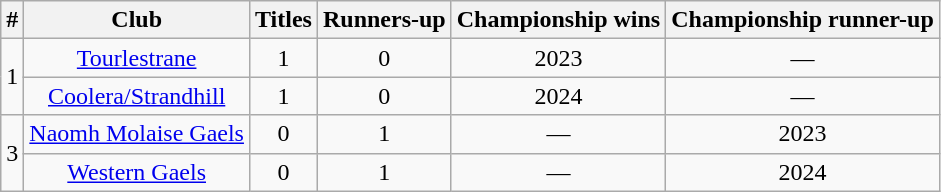<table class="wikitable sortable" style="text-align:center;">
<tr>
<th>#</th>
<th>Club</th>
<th>Titles</th>
<th>Runners-up</th>
<th>Championship wins</th>
<th>Championship runner-up</th>
</tr>
<tr>
<td rowspan="2">1</td>
<td><a href='#'>Tourlestrane</a></td>
<td>1</td>
<td>0</td>
<td>2023</td>
<td>—</td>
</tr>
<tr>
<td><a href='#'>Coolera/Strandhill</a></td>
<td>1</td>
<td>0</td>
<td>2024</td>
<td>—</td>
</tr>
<tr>
<td rowspan="2">3</td>
<td><a href='#'>Naomh Molaise Gaels</a></td>
<td>0</td>
<td>1</td>
<td>—</td>
<td>2023</td>
</tr>
<tr>
<td><a href='#'>Western Gaels</a></td>
<td>0</td>
<td>1</td>
<td>—</td>
<td>2024</td>
</tr>
</table>
